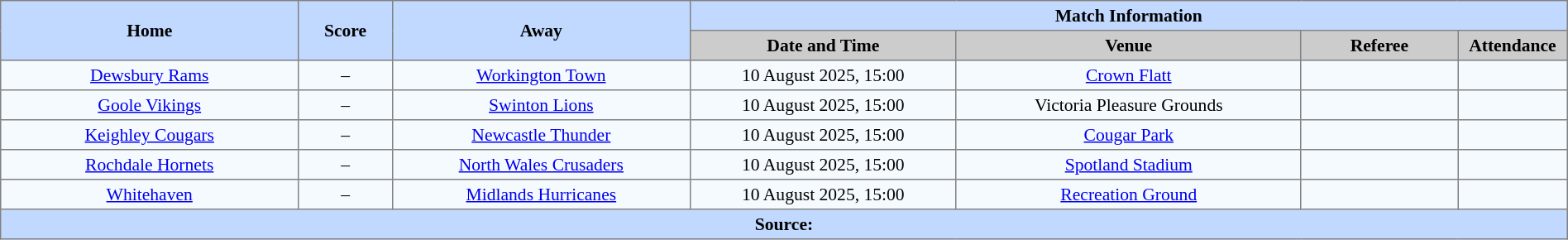<table border=1 style="border-collapse:collapse; font-size:90%; text-align:center;" cellpadding=3 cellspacing=0 width=100%>
<tr bgcolor=#C1D8FF>
<th scope="col" rowspan=2 width=19%>Home</th>
<th scope="col" rowspan=2 width=6%>Score</th>
<th scope="col" rowspan=2 width=19%>Away</th>
<th colspan=4>Match Information</th>
</tr>
<tr bgcolor=#CCCCCC>
<th scope="col" width=17%>Date and Time</th>
<th scope="col" width=22%>Venue</th>
<th scope="col" width=10%>Referee</th>
<th scope="col" width=7%>Attendance</th>
</tr>
<tr bgcolor=#F5FAFF>
<td> <a href='#'>Dewsbury Rams</a></td>
<td>–</td>
<td> <a href='#'>Workington Town</a></td>
<td>10 August 2025, 15:00</td>
<td><a href='#'>Crown Flatt</a></td>
<td></td>
<td></td>
</tr>
<tr bgcolor=#F5FAFF>
<td> <a href='#'>Goole Vikings</a></td>
<td>–</td>
<td> <a href='#'>Swinton Lions</a></td>
<td>10 August 2025, 15:00</td>
<td>Victoria Pleasure Grounds</td>
<td></td>
<td></td>
</tr>
<tr bgcolor=#F5FAFF>
<td> <a href='#'>Keighley Cougars</a></td>
<td>–</td>
<td> <a href='#'>Newcastle Thunder</a></td>
<td>10 August 2025, 15:00</td>
<td><a href='#'>Cougar Park</a></td>
<td></td>
<td></td>
</tr>
<tr bgcolor=#F5FAFF>
<td> <a href='#'>Rochdale Hornets</a></td>
<td>–</td>
<td> <a href='#'>North Wales Crusaders</a></td>
<td>10 August 2025, 15:00</td>
<td><a href='#'>Spotland Stadium</a></td>
<td></td>
<td></td>
</tr>
<tr bgcolor=#F5FAFF>
<td> <a href='#'>Whitehaven</a></td>
<td>–</td>
<td> <a href='#'>Midlands Hurricanes</a></td>
<td>10 August 2025, 15:00</td>
<td><a href='#'>Recreation Ground</a></td>
<td></td>
<td></td>
</tr>
<tr style="background:#c1d8ff;">
<th colspan=7>Source:</th>
</tr>
</table>
